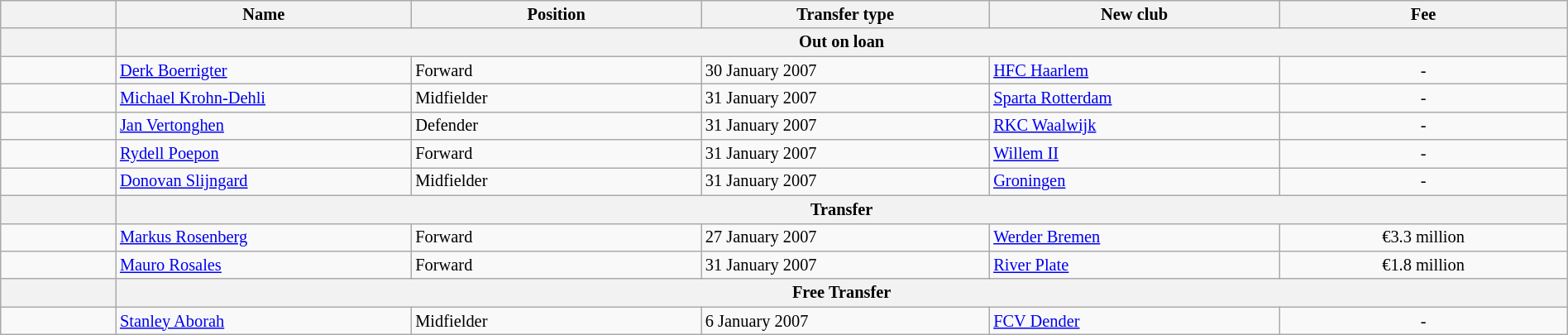<table class="wikitable" style="width:100%; font-size:85%;">
<tr>
<th width="2%"></th>
<th width="5%">Name</th>
<th width="5%">Position</th>
<th width="5%">Transfer type</th>
<th width="5%">New club</th>
<th width="5%">Fee</th>
</tr>
<tr>
<th></th>
<th colspan="5" align="center">Out on loan</th>
</tr>
<tr>
<td align=center></td>
<td align=left> <a href='#'>Derk Boerrigter</a></td>
<td align=left>Forward</td>
<td align=left>30 January 2007</td>
<td align=left> <a href='#'>HFC Haarlem</a></td>
<td align=center>-</td>
</tr>
<tr>
<td align=center></td>
<td align=left> <a href='#'>Michael Krohn-Dehli</a></td>
<td align=left>Midfielder</td>
<td align=left>31 January 2007</td>
<td align=left> <a href='#'>Sparta Rotterdam</a></td>
<td align=center>-</td>
</tr>
<tr>
<td align=center></td>
<td align=left> <a href='#'>Jan Vertonghen</a></td>
<td align=left>Defender</td>
<td align=left>31 January 2007</td>
<td align=left> <a href='#'>RKC Waalwijk</a></td>
<td align=center>-</td>
</tr>
<tr>
<td align=center></td>
<td align=left> <a href='#'>Rydell Poepon</a></td>
<td align=left>Forward</td>
<td align=left>31 January 2007</td>
<td align=left> <a href='#'>Willem II</a></td>
<td align=center>-</td>
</tr>
<tr>
<td align=center></td>
<td align=left> <a href='#'>Donovan Slijngard</a></td>
<td align=left>Midfielder</td>
<td align=left>31 January 2007</td>
<td align=left> <a href='#'>Groningen</a></td>
<td align=center>-</td>
</tr>
<tr>
<th></th>
<th colspan="5" align="center">Transfer</th>
</tr>
<tr>
<td align=center></td>
<td align=left> <a href='#'>Markus Rosenberg</a></td>
<td align=left>Forward</td>
<td align=left>27 January 2007</td>
<td align=left> <a href='#'>Werder Bremen</a></td>
<td align=center>€3.3 million</td>
</tr>
<tr>
<td align=center></td>
<td align=left> <a href='#'>Mauro Rosales</a></td>
<td align=left>Forward</td>
<td align=left>31 January 2007</td>
<td align=left> <a href='#'>River Plate</a></td>
<td align=center>€1.8 million</td>
</tr>
<tr>
<th></th>
<th colspan="5" align="center">Free Transfer</th>
</tr>
<tr>
<td align=center></td>
<td align=left> <a href='#'>Stanley Aborah</a></td>
<td align=left>Midfielder</td>
<td align=left>6 January 2007</td>
<td align=left> <a href='#'>FCV Dender</a></td>
<td align=center>-</td>
</tr>
</table>
